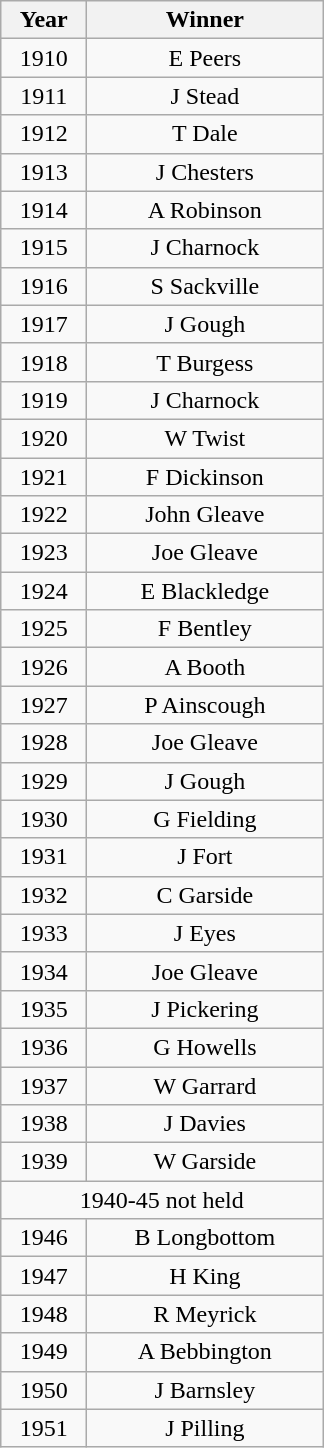<table class="wikitable" style="text-align:center">
<tr>
<th width=50>Year</th>
<th width=150>Winner</th>
</tr>
<tr>
<td>1910</td>
<td>E Peers</td>
</tr>
<tr>
<td>1911</td>
<td>J Stead</td>
</tr>
<tr>
<td>1912</td>
<td>T Dale</td>
</tr>
<tr>
<td>1913</td>
<td>J Chesters</td>
</tr>
<tr>
<td>1914</td>
<td>A Robinson</td>
</tr>
<tr>
<td>1915</td>
<td>J Charnock</td>
</tr>
<tr>
<td>1916</td>
<td>S Sackville</td>
</tr>
<tr>
<td>1917</td>
<td>J Gough</td>
</tr>
<tr>
<td>1918</td>
<td>T Burgess</td>
</tr>
<tr>
<td>1919</td>
<td>J Charnock</td>
</tr>
<tr>
<td>1920</td>
<td>W Twist</td>
</tr>
<tr>
<td>1921</td>
<td>F Dickinson</td>
</tr>
<tr>
<td>1922</td>
<td>John Gleave</td>
</tr>
<tr>
<td>1923</td>
<td>Joe Gleave</td>
</tr>
<tr>
<td>1924</td>
<td>E Blackledge</td>
</tr>
<tr>
<td>1925</td>
<td>F Bentley</td>
</tr>
<tr>
<td>1926</td>
<td>A Booth</td>
</tr>
<tr>
<td>1927</td>
<td>P Ainscough</td>
</tr>
<tr>
<td>1928</td>
<td>Joe Gleave</td>
</tr>
<tr>
<td>1929</td>
<td>J Gough</td>
</tr>
<tr>
<td>1930</td>
<td>G Fielding</td>
</tr>
<tr>
<td>1931</td>
<td>J Fort</td>
</tr>
<tr>
<td>1932</td>
<td>C Garside</td>
</tr>
<tr>
<td>1933</td>
<td>J Eyes</td>
</tr>
<tr>
<td>1934</td>
<td>Joe Gleave</td>
</tr>
<tr>
<td>1935</td>
<td>J Pickering</td>
</tr>
<tr>
<td>1936</td>
<td>G Howells</td>
</tr>
<tr>
<td>1937</td>
<td>W Garrard</td>
</tr>
<tr>
<td>1938</td>
<td>J Davies</td>
</tr>
<tr>
<td>1939</td>
<td>W Garside</td>
</tr>
<tr>
<td colspan=2>1940-45 not held</td>
</tr>
<tr>
<td>1946</td>
<td>B Longbottom</td>
</tr>
<tr>
<td>1947</td>
<td>H King</td>
</tr>
<tr>
<td>1948</td>
<td>R Meyrick</td>
</tr>
<tr>
<td>1949</td>
<td>A Bebbington</td>
</tr>
<tr>
<td>1950</td>
<td>J Barnsley</td>
</tr>
<tr>
<td>1951</td>
<td>J Pilling</td>
</tr>
</table>
